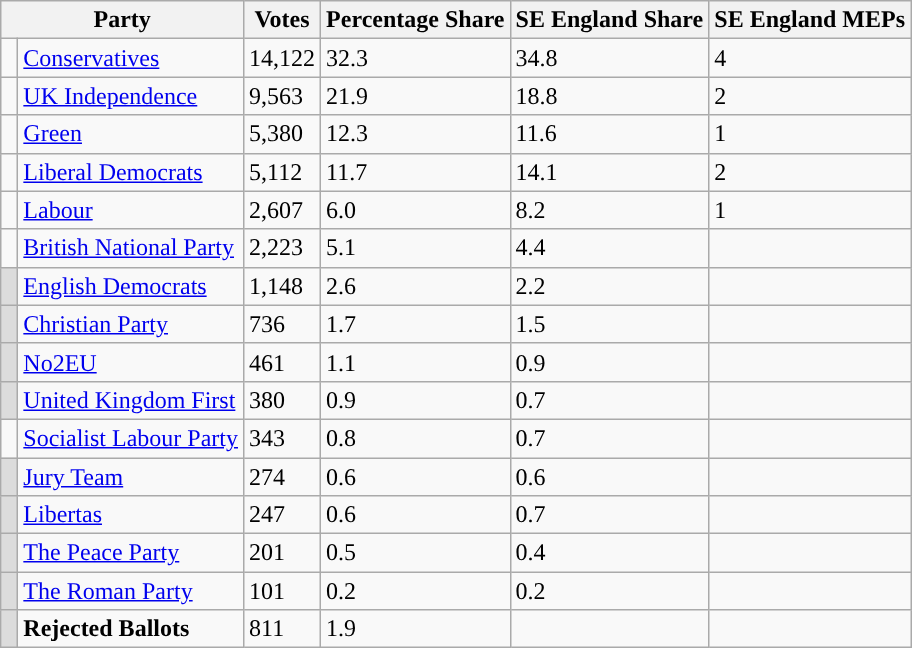<table class="wikitable">
<tr>
<th colspan="2">Party</th>
<th>Votes</th>
<th>Percentage Share</th>
<th>SE England Share</th>
<th>SE England MEPs</th>
</tr>
<tr>
<td></td>
<td><a href='#'>Conservatives</a></td>
<td>14,122</td>
<td>32.3</td>
<td>34.8</td>
<td>4</td>
</tr>
<tr>
<td></td>
<td><a href='#'>UK Independence</a></td>
<td>9,563</td>
<td>21.9</td>
<td>18.8</td>
<td>2</td>
</tr>
<tr>
<td></td>
<td><a href='#'>Green</a></td>
<td>5,380</td>
<td>12.3</td>
<td>11.6</td>
<td>1</td>
</tr>
<tr>
<td></td>
<td><a href='#'>Liberal Democrats</a></td>
<td>5,112</td>
<td>11.7</td>
<td>14.1</td>
<td>2</td>
</tr>
<tr>
<td></td>
<td><a href='#'>Labour</a></td>
<td>2,607</td>
<td>6.0</td>
<td>8.2</td>
<td>1</td>
</tr>
<tr>
<td></td>
<td><a href='#'>British National Party</a></td>
<td>2,223</td>
<td>5.1</td>
<td>4.4</td>
<td></td>
</tr>
<tr>
<td bgcolor="gainsboro"> </td>
<td><a href='#'>English Democrats</a></td>
<td>1,148</td>
<td>2.6</td>
<td>2.2</td>
<td></td>
</tr>
<tr>
<td bgcolor="gainsboro"> </td>
<td><a href='#'>Christian Party</a></td>
<td>736</td>
<td>1.7</td>
<td>1.5</td>
<td></td>
</tr>
<tr>
<td bgcolor="gainsboro"> </td>
<td><a href='#'>No2EU</a></td>
<td>461</td>
<td>1.1</td>
<td>0.9</td>
<td></td>
</tr>
<tr>
<td bgcolor="gainsboro"> </td>
<td><a href='#'>United Kingdom First</a></td>
<td>380</td>
<td>0.9</td>
<td>0.7</td>
<td></td>
</tr>
<tr>
<td> </td>
<td><a href='#'>Socialist Labour Party</a></td>
<td>343</td>
<td>0.8</td>
<td>0.7</td>
<td></td>
</tr>
<tr>
<td bgcolor="gainsboro"> </td>
<td><a href='#'>Jury Team</a></td>
<td>274</td>
<td>0.6</td>
<td>0.6</td>
<td></td>
</tr>
<tr>
<td bgcolor="gainsboro"> </td>
<td><a href='#'>Libertas</a></td>
<td>247</td>
<td>0.6</td>
<td>0.7</td>
<td></td>
</tr>
<tr>
<td bgcolor="gainsboro"> </td>
<td><a href='#'>The Peace Party</a></td>
<td>201</td>
<td>0.5</td>
<td>0.4</td>
<td></td>
</tr>
<tr>
<td bgcolor="gainsboro"> </td>
<td><a href='#'>The Roman Party</a></td>
<td>101</td>
<td>0.2</td>
<td>0.2</td>
<td></td>
</tr>
<tr>
<td bgcolor="gainsboro"> </td>
<td><strong>Rejected Ballots</strong></td>
<td>811</td>
<td>1.9</td>
<td></td>
<td></td>
</tr>
</table>
